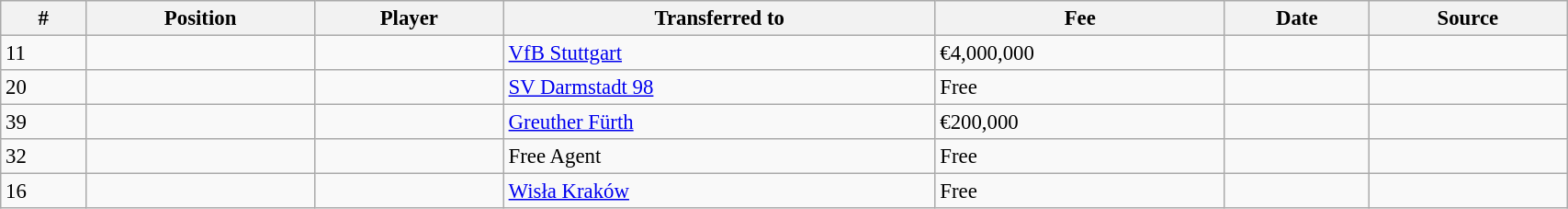<table class="wikitable sortable" style="width:90%; text-align:center; font-size:95%; text-align:left;">
<tr>
<th>#</th>
<th>Position</th>
<th>Player</th>
<th>Transferred to</th>
<th>Fee</th>
<th>Date</th>
<th>Source</th>
</tr>
<tr>
<td>11</td>
<td></td>
<td></td>
<td> <a href='#'>VfB Stuttgart</a></td>
<td>€4,000,000</td>
<td></td>
<td></td>
</tr>
<tr>
<td>20</td>
<td></td>
<td></td>
<td> <a href='#'>SV Darmstadt 98</a></td>
<td>Free</td>
<td></td>
<td></td>
</tr>
<tr>
<td>39</td>
<td></td>
<td></td>
<td> <a href='#'>Greuther Fürth</a></td>
<td>€200,000</td>
<td></td>
<td></td>
</tr>
<tr>
<td>32</td>
<td></td>
<td></td>
<td>Free Agent</td>
<td>Free</td>
<td></td>
<td></td>
</tr>
<tr>
<td>16</td>
<td></td>
<td></td>
<td> <a href='#'>Wisła Kraków</a></td>
<td>Free</td>
<td></td>
<td></td>
</tr>
</table>
